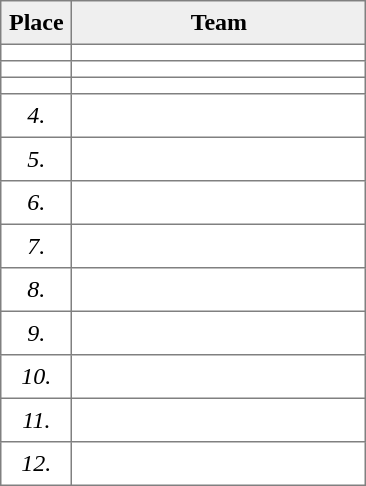<table style=border-collapse:collapse border=1 cellspacing=0 cellpadding=5>
<tr align=center bgcolor=#efefef>
<th width=35>Place</th>
<th width=185>Team</th>
</tr>
<tr align=center>
<td></td>
<td style="text-align:left;"></td>
</tr>
<tr align=center>
<td></td>
<td style="text-align:left;"></td>
</tr>
<tr align=center>
<td></td>
<td style="text-align:left;"></td>
</tr>
<tr align=center>
<td><em>4.</em></td>
<td style="text-align:left;"></td>
</tr>
<tr align=center>
<td><em>5.</em></td>
<td style="text-align:left;"></td>
</tr>
<tr align=center>
<td><em>6.</em></td>
<td style="text-align:left;"></td>
</tr>
<tr align=center>
<td><em>7.</em></td>
<td style="text-align:left;"></td>
</tr>
<tr align=center>
<td><em>8.</em></td>
<td style="text-align:left;"></td>
</tr>
<tr align=center>
<td><em>9.</em></td>
<td style="text-align:left;"></td>
</tr>
<tr align=center>
<td><em>10.</em></td>
<td style="text-align:left;"></td>
</tr>
<tr align=center>
<td><em>11.</em></td>
<td style="text-align:left;"></td>
</tr>
<tr align=center>
<td><em>12.</em></td>
<td style="text-align:left;"></td>
</tr>
</table>
